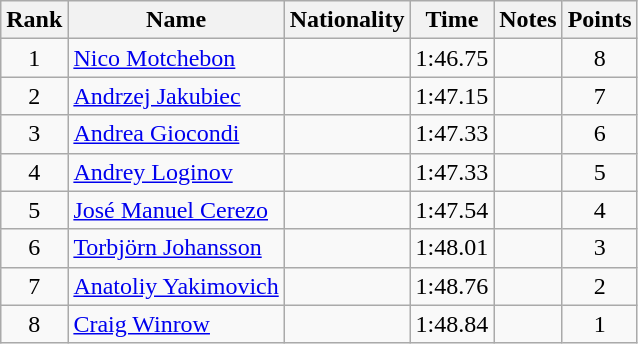<table class="wikitable sortable" style="text-align:center">
<tr>
<th>Rank</th>
<th>Name</th>
<th>Nationality</th>
<th>Time</th>
<th>Notes</th>
<th>Points</th>
</tr>
<tr>
<td>1</td>
<td align=left><a href='#'>Nico Motchebon</a></td>
<td align=left></td>
<td>1:46.75</td>
<td></td>
<td>8</td>
</tr>
<tr>
<td>2</td>
<td align=left><a href='#'>Andrzej Jakubiec</a></td>
<td align=left></td>
<td>1:47.15</td>
<td></td>
<td>7</td>
</tr>
<tr>
<td>3</td>
<td align=left><a href='#'>Andrea Giocondi</a></td>
<td align=left></td>
<td>1:47.33</td>
<td></td>
<td>6</td>
</tr>
<tr>
<td>4</td>
<td align=left><a href='#'>Andrey Loginov</a></td>
<td align=left></td>
<td>1:47.33</td>
<td></td>
<td>5</td>
</tr>
<tr>
<td>5</td>
<td align=left><a href='#'>José Manuel Cerezo</a></td>
<td align=left></td>
<td>1:47.54</td>
<td></td>
<td>4</td>
</tr>
<tr>
<td>6</td>
<td align=left><a href='#'>Torbjörn Johansson</a></td>
<td align=left></td>
<td>1:48.01</td>
<td></td>
<td>3</td>
</tr>
<tr>
<td>7</td>
<td align=left><a href='#'>Anatoliy Yakimovich</a></td>
<td align=left></td>
<td>1:48.76</td>
<td></td>
<td>2</td>
</tr>
<tr>
<td>8</td>
<td align=left><a href='#'>Craig Winrow</a></td>
<td align=left></td>
<td>1:48.84</td>
<td></td>
<td>1</td>
</tr>
</table>
